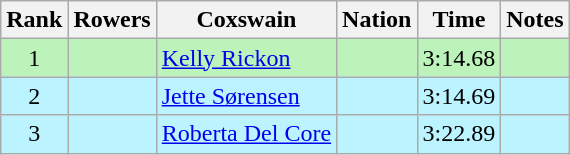<table class="wikitable sortable" style="text-align:center">
<tr>
<th>Rank</th>
<th>Rowers</th>
<th>Coxswain</th>
<th>Nation</th>
<th>Time</th>
<th>Notes</th>
</tr>
<tr bgcolor=bbf3bb>
<td>1</td>
<td align=left data-sort-value="Gilder, Ginny"></td>
<td align=left data-sort-value="Rickon, Kelly"><a href='#'>Kelly Rickon</a></td>
<td align=left></td>
<td>3:14.68</td>
<td></td>
</tr>
<tr bgcolor=bbf3ff>
<td>2</td>
<td align=left data-sort-value="Eriksen, Hanne"></td>
<td align=left data-sort-value="Sørensen, Jette"><a href='#'>Jette Sørensen</a></td>
<td align=left></td>
<td>3:14.69</td>
<td></td>
</tr>
<tr bgcolor=bbf3ff>
<td>3</td>
<td align=left data-sort-value="Borio, Alessandra"></td>
<td align=left data-sort-value="Del Core, Roberta"><a href='#'>Roberta Del Core</a></td>
<td align=left></td>
<td>3:22.89</td>
<td></td>
</tr>
</table>
